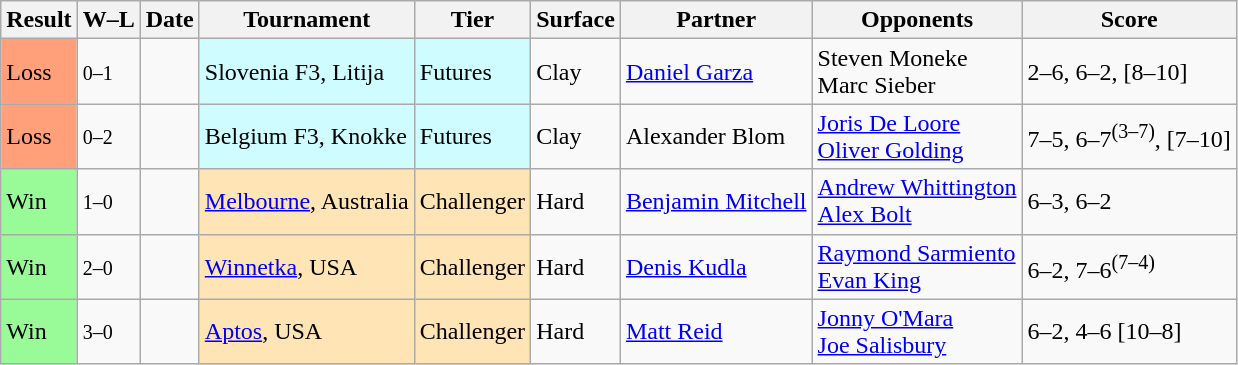<table class="sortable wikitable">
<tr>
<th>Result</th>
<th class="unsortable">W–L</th>
<th>Date</th>
<th>Tournament</th>
<th>Tier</th>
<th>Surface</th>
<th>Partner</th>
<th>Opponents</th>
<th class="unsortable">Score</th>
</tr>
<tr>
<td bgcolor=FFA07A>Loss</td>
<td><small>0–1</small></td>
<td></td>
<td bgcolor=cffcff>Slovenia F3, Litija</td>
<td bgcolor=cffcff>Futures</td>
<td>Clay</td>
<td> <a href='#'>Daniel Garza</a></td>
<td> Steven Moneke<br> Marc Sieber</td>
<td>2–6, 6–2, [8–10]</td>
</tr>
<tr>
<td bgcolor=FFA07A>Loss</td>
<td><small>0–2</small></td>
<td></td>
<td bgcolor=cffcff>Belgium F3, Knokke</td>
<td bgcolor=cffcff>Futures</td>
<td>Clay</td>
<td> Alexander Blom</td>
<td> <a href='#'>Joris De Loore</a><br> <a href='#'>Oliver Golding</a></td>
<td>7–5, 6–7<sup>(3–7)</sup>, [7–10]</td>
</tr>
<tr>
<td bgcolor=98fb98>Win</td>
<td><small>1–0</small></td>
<td><a href='#'></a></td>
<td style="background:moccasin;"><a href='#'>Melbourne</a>, Australia</td>
<td style="background:moccasin;">Challenger</td>
<td>Hard</td>
<td> <a href='#'>Benjamin Mitchell</a></td>
<td> <a href='#'>Andrew Whittington</a> <br> <a href='#'>Alex Bolt</a></td>
<td>6–3, 6–2</td>
</tr>
<tr>
<td bgcolor=98fb98>Win</td>
<td><small>2–0</small></td>
<td><a href='#'></a></td>
<td style="background:moccasin;"><a href='#'>Winnetka</a>, USA</td>
<td style="background:moccasin;">Challenger</td>
<td>Hard</td>
<td> <a href='#'>Denis Kudla</a></td>
<td> <a href='#'>Raymond Sarmiento</a> <br> <a href='#'>Evan King</a></td>
<td>6–2, 7–6<sup>(7–4)</sup></td>
</tr>
<tr>
<td bgcolor=98fb98>Win</td>
<td><small>3–0</small></td>
<td><a href='#'></a></td>
<td style="background:moccasin;"><a href='#'>Aptos</a>, USA</td>
<td style="background:moccasin;">Challenger</td>
<td>Hard</td>
<td> <a href='#'>Matt Reid</a></td>
<td> <a href='#'>Jonny O'Mara</a> <br> <a href='#'>Joe Salisbury</a></td>
<td>6–2, 4–6 [10–8]</td>
</tr>
</table>
